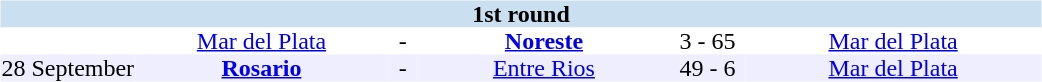<table table width=700>
<tr>
<td width=700 valign="top"><br><table border=0 cellspacing=0 cellpadding=0 style="font-size: 100%; border-collapse: collapse;" width=100%>
<tr bgcolor="#CADFF0">
<td style="font-size:100%"; align="center" colspan="6"><strong>1st round</strong></td>
</tr>
<tr align=center bgcolor=#FFFFFF>
<td width=90></td>
<td width=170><a href='#'>Mar del Plata</a></td>
<td width=20>-</td>
<td width=170><strong><a href='#'>Noreste</a></strong></td>
<td width=50>3 - 65</td>
<td width=200><a href='#'>Mar del Plata</a></td>
</tr>
<tr align=center bgcolor=#EEEEFF>
<td width=90>28 September</td>
<td width=170><strong><a href='#'>Rosario</a></strong></td>
<td width=20>-</td>
<td width=170><a href='#'>Entre Rios</a></td>
<td width=50>49 - 6</td>
<td width=200><a href='#'>Mar del Plata</a></td>
</tr>
</table>
</td>
</tr>
</table>
